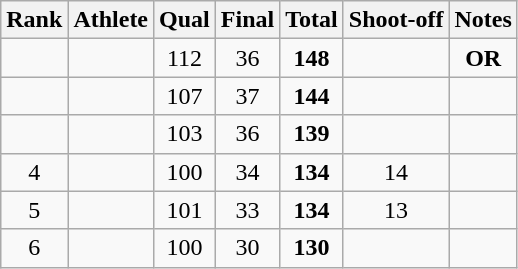<table class="wikitable sortable" style="text-align: center">
<tr>
<th>Rank</th>
<th>Athlete</th>
<th>Qual</th>
<th>Final</th>
<th>Total</th>
<th>Shoot-off</th>
<th>Notes</th>
</tr>
<tr>
<td></td>
<td align=left></td>
<td>112</td>
<td>36</td>
<td><strong>148</strong></td>
<td></td>
<td><strong>OR</strong></td>
</tr>
<tr>
<td></td>
<td align=left></td>
<td>107</td>
<td>37</td>
<td><strong>144</strong></td>
<td></td>
<td></td>
</tr>
<tr>
<td></td>
<td align=left></td>
<td>103</td>
<td>36</td>
<td><strong>139</strong></td>
<td></td>
<td></td>
</tr>
<tr>
<td>4</td>
<td align=left></td>
<td>100</td>
<td>34</td>
<td><strong>134</strong></td>
<td>14</td>
<td></td>
</tr>
<tr>
<td>5</td>
<td align=left></td>
<td>101</td>
<td>33</td>
<td><strong>134</strong></td>
<td>13</td>
<td></td>
</tr>
<tr>
<td>6</td>
<td align=left></td>
<td>100</td>
<td>30</td>
<td><strong>130</strong></td>
<td></td>
<td></td>
</tr>
</table>
